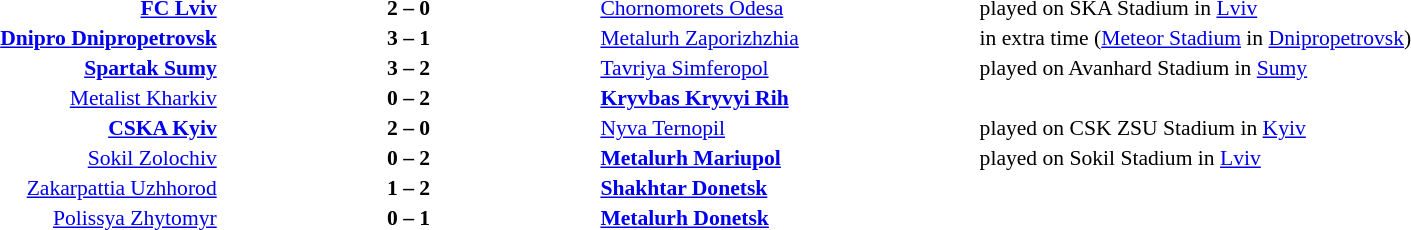<table width=100% cellspacing=1>
<tr>
<th width=20%></th>
<th width=20%></th>
<th width=20%></th>
<th></th>
</tr>
<tr style=font-size:90%>
<td align=right><strong><a href='#'>FC Lviv</a></strong></td>
<td align=center><strong>2 – 0</strong></td>
<td><a href='#'>Chornomorets Odesa</a></td>
<td>played on SKA Stadium in <a href='#'>Lviv</a></td>
</tr>
<tr style=font-size:90%>
<td align=right><strong><a href='#'>Dnipro Dnipropetrovsk</a></strong></td>
<td align=center><strong>3 – 1</strong></td>
<td><a href='#'>Metalurh Zaporizhzhia</a></td>
<td>in extra time (<a href='#'>Meteor Stadium</a> in <a href='#'>Dnipropetrovsk</a>)</td>
</tr>
<tr style=font-size:90%>
<td align=right><strong><a href='#'>Spartak Sumy</a></strong></td>
<td align=center><strong>3 – 2</strong></td>
<td><a href='#'>Tavriya Simferopol</a></td>
<td>played on Avanhard Stadium in <a href='#'>Sumy</a></td>
</tr>
<tr style=font-size:90%>
<td align=right><a href='#'>Metalist Kharkiv</a></td>
<td align=center><strong>0 – 2</strong></td>
<td><strong><a href='#'>Kryvbas Kryvyi Rih</a></strong></td>
<td></td>
</tr>
<tr style=font-size:90%>
<td align=right><strong><a href='#'>CSKA Kyiv</a></strong></td>
<td align=center><strong>2 – 0</strong></td>
<td><a href='#'>Nyva Ternopil</a></td>
<td>played on CSK ZSU Stadium in <a href='#'>Kyiv</a></td>
</tr>
<tr style=font-size:90%>
<td align=right><a href='#'>Sokil Zolochiv</a></td>
<td align=center><strong>0 – 2</strong></td>
<td><strong><a href='#'>Metalurh Mariupol</a></strong></td>
<td>played on Sokil Stadium in <a href='#'>Lviv</a></td>
</tr>
<tr style=font-size:90%>
<td align=right><a href='#'>Zakarpattia Uzhhorod</a></td>
<td align=center><strong>1 – 2</strong></td>
<td><strong><a href='#'>Shakhtar Donetsk</a></strong></td>
<td></td>
</tr>
<tr style=font-size:90%>
<td align=right><a href='#'>Polissya Zhytomyr</a></td>
<td align=center><strong>0 – 1</strong></td>
<td><strong><a href='#'>Metalurh Donetsk</a></strong></td>
<td></td>
</tr>
</table>
